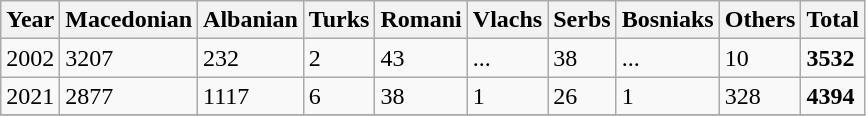<table class="wikitable">
<tr>
<th>Year</th>
<th>Macedonian</th>
<th>Albanian</th>
<th>Turks</th>
<th>Romani</th>
<th>Vlachs</th>
<th>Serbs</th>
<th>Bosniaks</th>
<th><abbr>Others</abbr></th>
<th>Total</th>
</tr>
<tr>
<td>2002</td>
<td>3207</td>
<td>232</td>
<td>2</td>
<td>43</td>
<td>...</td>
<td>38</td>
<td>...</td>
<td>10</td>
<td><strong>3532</strong></td>
</tr>
<tr>
<td>2021</td>
<td>2877</td>
<td>1117</td>
<td>6</td>
<td>38</td>
<td>1</td>
<td>26</td>
<td>1</td>
<td>328</td>
<td><strong>4394</strong></td>
</tr>
<tr>
</tr>
</table>
